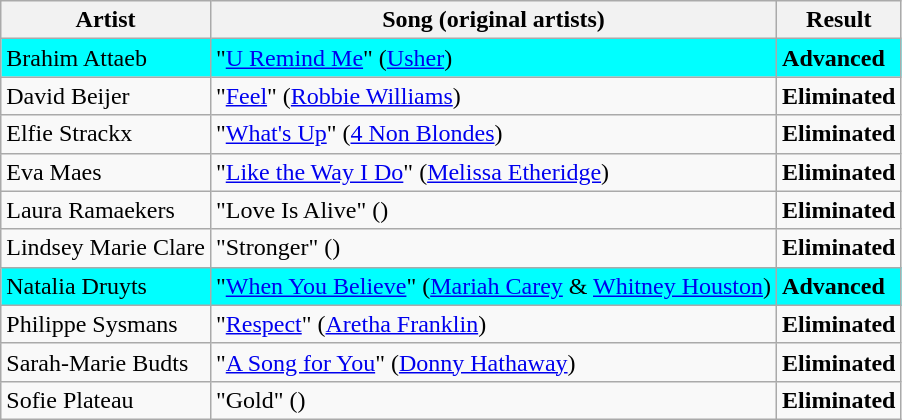<table class=wikitable>
<tr>
<th>Artist</th>
<th>Song (original artists)</th>
<th>Result</th>
</tr>
<tr style="background:cyan;">
<td>Brahim Attaeb</td>
<td>"<a href='#'>U Remind Me</a>" (<a href='#'>Usher</a>)</td>
<td><strong>Advanced</strong></td>
</tr>
<tr>
<td>David Beijer</td>
<td>"<a href='#'>Feel</a>" (<a href='#'>Robbie Williams</a>)</td>
<td><strong>Eliminated</strong></td>
</tr>
<tr>
<td>Elfie Strackx</td>
<td>"<a href='#'>What's Up</a>" (<a href='#'>4 Non Blondes</a>)</td>
<td><strong>Eliminated</strong></td>
</tr>
<tr>
<td>Eva Maes</td>
<td>"<a href='#'>Like the Way I Do</a>" (<a href='#'>Melissa Etheridge</a>)</td>
<td><strong>Eliminated</strong></td>
</tr>
<tr>
<td>Laura Ramaekers</td>
<td>"Love Is Alive" ()</td>
<td><strong>Eliminated</strong></td>
</tr>
<tr>
<td>Lindsey Marie Clare</td>
<td>"Stronger" ()</td>
<td><strong>Eliminated</strong></td>
</tr>
<tr style="background:cyan;">
<td>Natalia Druyts</td>
<td>"<a href='#'>When You Believe</a>" (<a href='#'>Mariah Carey</a> & <a href='#'>Whitney Houston</a>)</td>
<td><strong>Advanced</strong></td>
</tr>
<tr>
<td>Philippe Sysmans</td>
<td>"<a href='#'>Respect</a>" (<a href='#'>Aretha Franklin</a>)</td>
<td><strong>Eliminated</strong></td>
</tr>
<tr>
<td>Sarah-Marie Budts</td>
<td>"<a href='#'>A Song for You</a>" (<a href='#'>Donny Hathaway</a>)</td>
<td><strong>Eliminated</strong></td>
</tr>
<tr>
<td>Sofie Plateau</td>
<td>"Gold" ()</td>
<td><strong>Eliminated</strong></td>
</tr>
</table>
